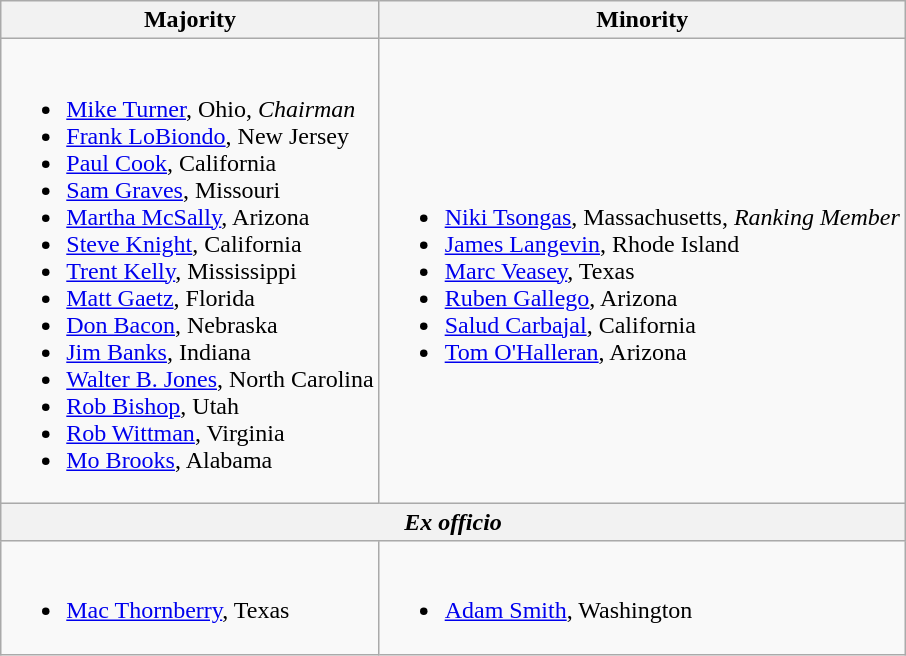<table class=wikitable>
<tr>
<th>Majority</th>
<th>Minority</th>
</tr>
<tr>
<td><br><ul><li><a href='#'>Mike Turner</a>, Ohio, <em>Chairman</em></li><li><a href='#'>Frank LoBiondo</a>, New Jersey</li><li><a href='#'>Paul Cook</a>, California</li><li><a href='#'>Sam Graves</a>, Missouri</li><li><a href='#'>Martha McSally</a>, Arizona</li><li><a href='#'>Steve Knight</a>, California</li><li><a href='#'>Trent Kelly</a>, Mississippi</li><li><a href='#'>Matt Gaetz</a>, Florida</li><li><a href='#'>Don Bacon</a>, Nebraska</li><li><a href='#'>Jim Banks</a>, Indiana</li><li><a href='#'>Walter B. Jones</a>, North Carolina</li><li><a href='#'>Rob Bishop</a>, Utah</li><li><a href='#'>Rob Wittman</a>, Virginia</li><li><a href='#'>Mo Brooks</a>, Alabama</li></ul></td>
<td><br><ul><li><a href='#'>Niki Tsongas</a>, Massachusetts, <em>Ranking Member</em></li><li><a href='#'>James Langevin</a>, Rhode Island</li><li><a href='#'>Marc Veasey</a>, Texas</li><li><a href='#'>Ruben Gallego</a>, Arizona</li><li><a href='#'>Salud Carbajal</a>, California</li><li><a href='#'>Tom O'Halleran</a>, Arizona</li></ul></td>
</tr>
<tr>
<th colspan=2><em>Ex officio</em></th>
</tr>
<tr>
<td><br><ul><li><a href='#'>Mac Thornberry</a>, Texas</li></ul></td>
<td><br><ul><li><a href='#'>Adam Smith</a>, Washington</li></ul></td>
</tr>
</table>
